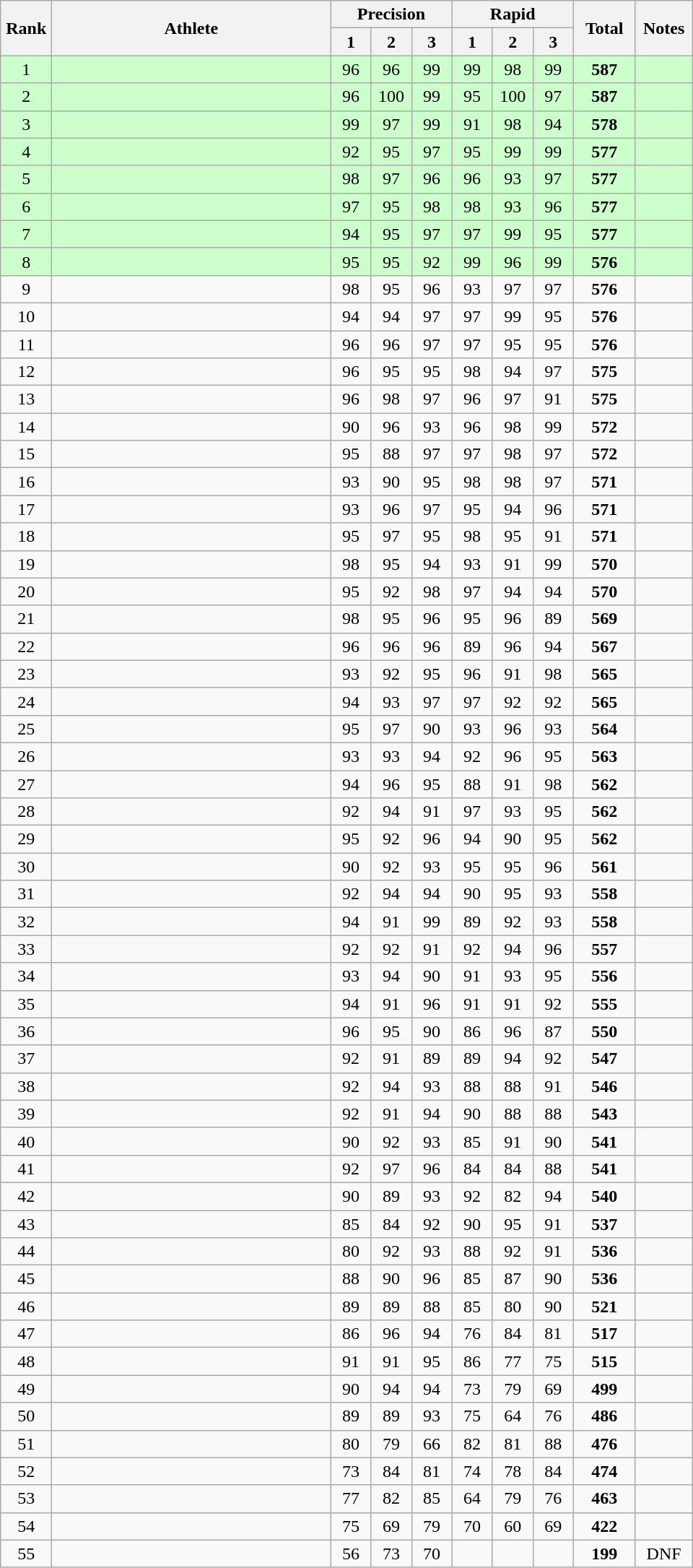<table class="wikitable" style="text-align:center">
<tr>
<th rowspan=2 width=40>Rank</th>
<th rowspan=2 width=250>Athlete</th>
<th colspan=3>Precision</th>
<th colspan=3>Rapid</th>
<th rowspan=2 width=50>Total</th>
<th rowspan=2 width=45>Notes</th>
</tr>
<tr>
<th width=30>1</th>
<th width=30>2</th>
<th width=30>3</th>
<th width=30>1</th>
<th width=30>2</th>
<th width=30>3</th>
</tr>
<tr bgcolor=ccffcc>
<td>1</td>
<td align=left></td>
<td>96</td>
<td>96</td>
<td>99</td>
<td>99</td>
<td>98</td>
<td>99</td>
<td><strong>587</strong></td>
<td></td>
</tr>
<tr bgcolor=ccffcc>
<td>2</td>
<td align=left></td>
<td>96</td>
<td>100</td>
<td>99</td>
<td>95</td>
<td>100</td>
<td>97</td>
<td><strong>587</strong></td>
<td></td>
</tr>
<tr bgcolor=ccffcc>
<td>3</td>
<td align=left></td>
<td>99</td>
<td>97</td>
<td>99</td>
<td>91</td>
<td>98</td>
<td>94</td>
<td><strong>578</strong></td>
<td></td>
</tr>
<tr bgcolor=ccffcc>
<td>4</td>
<td align=left></td>
<td>92</td>
<td>95</td>
<td>97</td>
<td>95</td>
<td>99</td>
<td>99</td>
<td><strong>577</strong></td>
<td></td>
</tr>
<tr bgcolor=ccffcc>
<td>5</td>
<td align=left></td>
<td>98</td>
<td>97</td>
<td>96</td>
<td>96</td>
<td>93</td>
<td>97</td>
<td><strong>577</strong></td>
<td></td>
</tr>
<tr bgcolor=ccffcc>
<td>6</td>
<td align=left></td>
<td>97</td>
<td>95</td>
<td>98</td>
<td>98</td>
<td>93</td>
<td>96</td>
<td><strong>577</strong></td>
<td></td>
</tr>
<tr bgcolor=ccffcc>
<td>7</td>
<td align=left></td>
<td>94</td>
<td>95</td>
<td>97</td>
<td>97</td>
<td>99</td>
<td>95</td>
<td><strong>577</strong></td>
<td></td>
</tr>
<tr bgcolor=ccffcc>
<td>8</td>
<td align=left></td>
<td>95</td>
<td>95</td>
<td>92</td>
<td>99</td>
<td>96</td>
<td>99</td>
<td><strong>576</strong></td>
<td></td>
</tr>
<tr>
<td>9</td>
<td align=left></td>
<td>98</td>
<td>95</td>
<td>96</td>
<td>93</td>
<td>97</td>
<td>97</td>
<td><strong>576</strong></td>
<td></td>
</tr>
<tr>
<td>10</td>
<td align=left></td>
<td>94</td>
<td>94</td>
<td>97</td>
<td>97</td>
<td>99</td>
<td>95</td>
<td><strong>576</strong></td>
<td></td>
</tr>
<tr>
<td>11</td>
<td align=left></td>
<td>96</td>
<td>96</td>
<td>97</td>
<td>97</td>
<td>95</td>
<td>95</td>
<td><strong>576</strong></td>
<td></td>
</tr>
<tr>
<td>12</td>
<td align=left></td>
<td>96</td>
<td>95</td>
<td>95</td>
<td>98</td>
<td>94</td>
<td>97</td>
<td><strong>575</strong></td>
<td></td>
</tr>
<tr>
<td>13</td>
<td align=left></td>
<td>96</td>
<td>98</td>
<td>97</td>
<td>96</td>
<td>97</td>
<td>91</td>
<td><strong>575</strong></td>
<td></td>
</tr>
<tr>
<td>14</td>
<td align=left></td>
<td>90</td>
<td>96</td>
<td>93</td>
<td>96</td>
<td>98</td>
<td>99</td>
<td><strong>572</strong></td>
<td></td>
</tr>
<tr>
<td>15</td>
<td align=left></td>
<td>95</td>
<td>88</td>
<td>97</td>
<td>97</td>
<td>98</td>
<td>97</td>
<td><strong>572</strong></td>
<td></td>
</tr>
<tr>
<td>16</td>
<td align=left></td>
<td>93</td>
<td>90</td>
<td>95</td>
<td>98</td>
<td>98</td>
<td>97</td>
<td><strong>571</strong></td>
<td></td>
</tr>
<tr>
<td>17</td>
<td align=left></td>
<td>93</td>
<td>96</td>
<td>97</td>
<td>95</td>
<td>94</td>
<td>96</td>
<td><strong>571</strong></td>
<td></td>
</tr>
<tr>
<td>18</td>
<td align=left></td>
<td>95</td>
<td>97</td>
<td>95</td>
<td>98</td>
<td>95</td>
<td>91</td>
<td><strong>571</strong></td>
<td></td>
</tr>
<tr>
<td>19</td>
<td align=left></td>
<td>98</td>
<td>95</td>
<td>94</td>
<td>93</td>
<td>91</td>
<td>99</td>
<td><strong>570</strong></td>
<td></td>
</tr>
<tr>
<td>20</td>
<td align=left></td>
<td>95</td>
<td>92</td>
<td>98</td>
<td>97</td>
<td>94</td>
<td>94</td>
<td><strong>570</strong></td>
<td></td>
</tr>
<tr>
<td>21</td>
<td align=left></td>
<td>98</td>
<td>95</td>
<td>96</td>
<td>95</td>
<td>96</td>
<td>89</td>
<td><strong>569</strong></td>
<td></td>
</tr>
<tr>
<td>22</td>
<td align=left></td>
<td>96</td>
<td>96</td>
<td>96</td>
<td>89</td>
<td>96</td>
<td>94</td>
<td><strong>567</strong></td>
<td></td>
</tr>
<tr>
<td>23</td>
<td align=left></td>
<td>93</td>
<td>92</td>
<td>95</td>
<td>96</td>
<td>91</td>
<td>98</td>
<td><strong>565</strong></td>
<td></td>
</tr>
<tr>
<td>24</td>
<td align=left></td>
<td>94</td>
<td>93</td>
<td>97</td>
<td>97</td>
<td>92</td>
<td>92</td>
<td><strong>565</strong></td>
<td></td>
</tr>
<tr>
<td>25</td>
<td align=left></td>
<td>95</td>
<td>97</td>
<td>90</td>
<td>93</td>
<td>96</td>
<td>93</td>
<td><strong>564</strong></td>
<td></td>
</tr>
<tr>
<td>26</td>
<td align=left></td>
<td>93</td>
<td>93</td>
<td>94</td>
<td>92</td>
<td>96</td>
<td>95</td>
<td><strong>563</strong></td>
<td></td>
</tr>
<tr>
<td>27</td>
<td align=left></td>
<td>94</td>
<td>96</td>
<td>95</td>
<td>88</td>
<td>91</td>
<td>98</td>
<td><strong>562</strong></td>
<td></td>
</tr>
<tr>
<td>28</td>
<td align=left></td>
<td>92</td>
<td>94</td>
<td>91</td>
<td>97</td>
<td>93</td>
<td>95</td>
<td><strong>562</strong></td>
<td></td>
</tr>
<tr>
<td>29</td>
<td align=left></td>
<td>95</td>
<td>92</td>
<td>96</td>
<td>94</td>
<td>90</td>
<td>95</td>
<td><strong>562</strong></td>
<td></td>
</tr>
<tr>
<td>30</td>
<td align=left></td>
<td>90</td>
<td>92</td>
<td>93</td>
<td>95</td>
<td>95</td>
<td>96</td>
<td><strong>561</strong></td>
<td></td>
</tr>
<tr>
<td>31</td>
<td align=left></td>
<td>92</td>
<td>94</td>
<td>94</td>
<td>90</td>
<td>95</td>
<td>93</td>
<td><strong>558</strong></td>
<td></td>
</tr>
<tr>
<td>32</td>
<td align=left></td>
<td>94</td>
<td>91</td>
<td>99</td>
<td>89</td>
<td>92</td>
<td>93</td>
<td><strong>558</strong></td>
<td></td>
</tr>
<tr>
<td>33</td>
<td align=left></td>
<td>92</td>
<td>92</td>
<td>91</td>
<td>92</td>
<td>94</td>
<td>96</td>
<td><strong>557</strong></td>
<td></td>
</tr>
<tr>
<td>34</td>
<td align=left></td>
<td>93</td>
<td>94</td>
<td>90</td>
<td>91</td>
<td>93</td>
<td>95</td>
<td><strong>556</strong></td>
<td></td>
</tr>
<tr>
<td>35</td>
<td align=left></td>
<td>94</td>
<td>91</td>
<td>96</td>
<td>91</td>
<td>91</td>
<td>92</td>
<td><strong>555</strong></td>
<td></td>
</tr>
<tr>
<td>36</td>
<td align=left></td>
<td>96</td>
<td>95</td>
<td>90</td>
<td>86</td>
<td>96</td>
<td>87</td>
<td><strong>550</strong></td>
<td></td>
</tr>
<tr>
<td>37</td>
<td align=left></td>
<td>92</td>
<td>91</td>
<td>89</td>
<td>89</td>
<td>94</td>
<td>92</td>
<td><strong>547</strong></td>
<td></td>
</tr>
<tr>
<td>38</td>
<td align=left></td>
<td>92</td>
<td>94</td>
<td>93</td>
<td>88</td>
<td>88</td>
<td>91</td>
<td><strong>546</strong></td>
<td></td>
</tr>
<tr>
<td>39</td>
<td align=left></td>
<td>92</td>
<td>91</td>
<td>94</td>
<td>90</td>
<td>88</td>
<td>88</td>
<td><strong>543</strong></td>
<td></td>
</tr>
<tr>
<td>40</td>
<td align=left></td>
<td>90</td>
<td>92</td>
<td>93</td>
<td>85</td>
<td>91</td>
<td>90</td>
<td><strong>541</strong></td>
<td></td>
</tr>
<tr>
<td>41</td>
<td align=left></td>
<td>92</td>
<td>97</td>
<td>96</td>
<td>84</td>
<td>84</td>
<td>88</td>
<td><strong>541</strong></td>
<td></td>
</tr>
<tr>
<td>42</td>
<td align=left></td>
<td>90</td>
<td>89</td>
<td>93</td>
<td>92</td>
<td>82</td>
<td>94</td>
<td><strong>540</strong></td>
<td></td>
</tr>
<tr>
<td>43</td>
<td align=left></td>
<td>85</td>
<td>84</td>
<td>92</td>
<td>90</td>
<td>95</td>
<td>91</td>
<td><strong>537</strong></td>
<td></td>
</tr>
<tr>
<td>44</td>
<td align=left></td>
<td>80</td>
<td>92</td>
<td>93</td>
<td>88</td>
<td>92</td>
<td>91</td>
<td><strong>536</strong></td>
<td></td>
</tr>
<tr>
<td>45</td>
<td align=left></td>
<td>88</td>
<td>90</td>
<td>96</td>
<td>85</td>
<td>87</td>
<td>90</td>
<td><strong>536</strong></td>
<td></td>
</tr>
<tr>
<td>46</td>
<td align=left></td>
<td>89</td>
<td>89</td>
<td>88</td>
<td>85</td>
<td>80</td>
<td>90</td>
<td><strong>521</strong></td>
<td></td>
</tr>
<tr>
<td>47</td>
<td align=left></td>
<td>86</td>
<td>96</td>
<td>94</td>
<td>76</td>
<td>84</td>
<td>81</td>
<td><strong>517</strong></td>
<td></td>
</tr>
<tr>
<td>48</td>
<td align=left></td>
<td>91</td>
<td>91</td>
<td>95</td>
<td>86</td>
<td>77</td>
<td>75</td>
<td><strong>515</strong></td>
<td></td>
</tr>
<tr>
<td>49</td>
<td align=left></td>
<td>90</td>
<td>94</td>
<td>94</td>
<td>73</td>
<td>79</td>
<td>69</td>
<td><strong>499</strong></td>
<td></td>
</tr>
<tr>
<td>50</td>
<td align=left></td>
<td>89</td>
<td>89</td>
<td>93</td>
<td>75</td>
<td>64</td>
<td>76</td>
<td><strong>486</strong></td>
<td></td>
</tr>
<tr>
<td>51</td>
<td align=left></td>
<td>80</td>
<td>79</td>
<td>66</td>
<td>82</td>
<td>81</td>
<td>88</td>
<td><strong>476</strong></td>
<td></td>
</tr>
<tr>
<td>52</td>
<td align=left></td>
<td>73</td>
<td>84</td>
<td>81</td>
<td>74</td>
<td>78</td>
<td>84</td>
<td><strong>474</strong></td>
<td></td>
</tr>
<tr>
<td>53</td>
<td align=left></td>
<td>77</td>
<td>82</td>
<td>85</td>
<td>64</td>
<td>79</td>
<td>76</td>
<td><strong>463</strong></td>
<td></td>
</tr>
<tr>
<td>54</td>
<td align=left></td>
<td>75</td>
<td>69</td>
<td>79</td>
<td>70</td>
<td>60</td>
<td>69</td>
<td><strong>422</strong></td>
<td></td>
</tr>
<tr>
<td>55</td>
<td align=left></td>
<td>56</td>
<td>73</td>
<td>70</td>
<td></td>
<td></td>
<td></td>
<td><strong>199</strong></td>
<td>DNF</td>
</tr>
</table>
